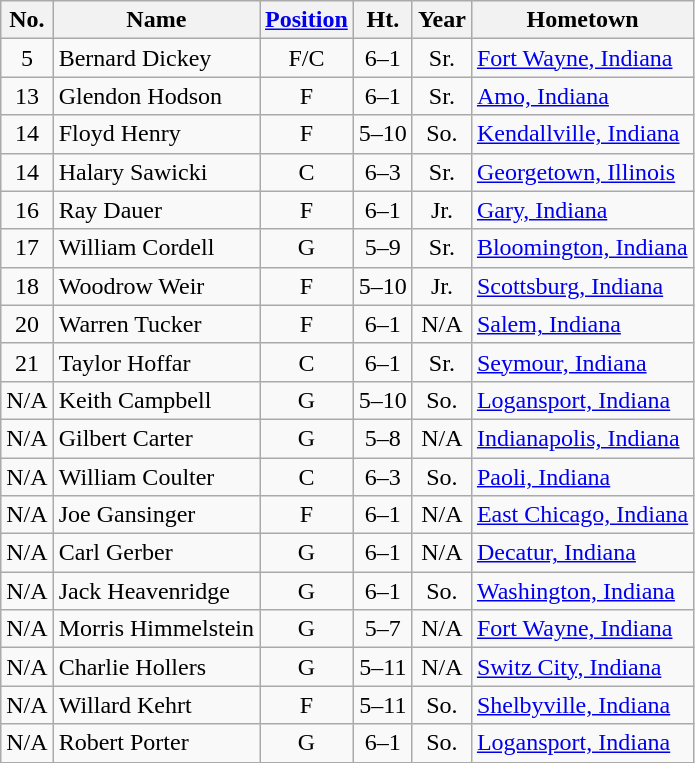<table class="wikitable" style="text-align:center">
<tr>
<th>No.</th>
<th>Name</th>
<th><a href='#'>Position</a></th>
<th>Ht.</th>
<th>Year</th>
<th>Hometown</th>
</tr>
<tr>
<td>5</td>
<td style="text-align:left">Bernard Dickey</td>
<td>F/C</td>
<td>6–1</td>
<td>Sr.</td>
<td style="text-align:left"><a href='#'>Fort Wayne, Indiana</a></td>
</tr>
<tr>
<td>13</td>
<td style="text-align:left">Glendon Hodson</td>
<td>F</td>
<td>6–1</td>
<td>Sr.</td>
<td style="text-align:left"><a href='#'>Amo, Indiana</a></td>
</tr>
<tr>
<td>14</td>
<td style="text-align:left">Floyd Henry</td>
<td>F</td>
<td>5–10</td>
<td>So.</td>
<td style="text-align:left"><a href='#'>Kendallville, Indiana</a></td>
</tr>
<tr>
<td>14</td>
<td style="text-align:left">Halary Sawicki</td>
<td>C</td>
<td>6–3</td>
<td>Sr.</td>
<td style="text-align:left"><a href='#'>Georgetown, Illinois</a></td>
</tr>
<tr>
<td>16</td>
<td style="text-align:left">Ray Dauer</td>
<td>F</td>
<td>6–1</td>
<td>Jr.</td>
<td style="text-align:left"><a href='#'>Gary, Indiana</a></td>
</tr>
<tr>
<td>17</td>
<td style="text-align:left">William Cordell</td>
<td>G</td>
<td>5–9</td>
<td>Sr.</td>
<td style="text-align:left"><a href='#'>Bloomington, Indiana</a></td>
</tr>
<tr>
<td>18</td>
<td style="text-align:left">Woodrow Weir</td>
<td>F</td>
<td>5–10</td>
<td>Jr.</td>
<td style="text-align:left"><a href='#'>Scottsburg, Indiana</a></td>
</tr>
<tr>
<td>20</td>
<td style="text-align:left">Warren Tucker</td>
<td>F</td>
<td>6–1</td>
<td>N/A</td>
<td style="text-align:left"><a href='#'>Salem, Indiana</a></td>
</tr>
<tr>
<td>21</td>
<td style="text-align:left">Taylor Hoffar</td>
<td>C</td>
<td>6–1</td>
<td>Sr.</td>
<td style="text-align:left"><a href='#'>Seymour, Indiana</a></td>
</tr>
<tr>
<td>N/A</td>
<td style="text-align:left">Keith Campbell</td>
<td>G</td>
<td>5–10</td>
<td>So.</td>
<td style="text-align:left"><a href='#'>Logansport, Indiana</a></td>
</tr>
<tr>
<td>N/A</td>
<td style="text-align:left">Gilbert Carter</td>
<td>G</td>
<td>5–8</td>
<td>N/A</td>
<td style="text-align:left"><a href='#'>Indianapolis, Indiana</a></td>
</tr>
<tr>
<td>N/A</td>
<td style="text-align:left">William Coulter</td>
<td>C</td>
<td>6–3</td>
<td>So.</td>
<td style="text-align:left"><a href='#'>Paoli, Indiana</a></td>
</tr>
<tr>
<td>N/A</td>
<td style="text-align:left">Joe Gansinger</td>
<td>F</td>
<td>6–1</td>
<td>N/A</td>
<td style="text-align:left"><a href='#'>East Chicago, Indiana</a></td>
</tr>
<tr>
<td>N/A</td>
<td style="text-align:left">Carl Gerber</td>
<td>G</td>
<td>6–1</td>
<td>N/A</td>
<td style="text-align:left"><a href='#'>Decatur, Indiana</a></td>
</tr>
<tr>
<td>N/A</td>
<td style="text-align:left">Jack Heavenridge</td>
<td>G</td>
<td>6–1</td>
<td>So.</td>
<td style="text-align:left"><a href='#'>Washington, Indiana</a></td>
</tr>
<tr>
<td>N/A</td>
<td style="text-align:left">Morris Himmelstein</td>
<td>G</td>
<td>5–7</td>
<td>N/A</td>
<td style="text-align:left"><a href='#'>Fort Wayne, Indiana</a></td>
</tr>
<tr>
<td>N/A</td>
<td style="text-align:left">Charlie Hollers</td>
<td>G</td>
<td>5–11</td>
<td>N/A</td>
<td style="text-align:left"><a href='#'>Switz City, Indiana</a></td>
</tr>
<tr>
<td>N/A</td>
<td style="text-align:left">Willard Kehrt</td>
<td>F</td>
<td>5–11</td>
<td>So.</td>
<td style="text-align:left"><a href='#'>Shelbyville, Indiana</a></td>
</tr>
<tr>
<td>N/A</td>
<td style="text-align:left">Robert Porter</td>
<td>G</td>
<td>6–1</td>
<td>So.</td>
<td style="text-align:left"><a href='#'>Logansport, Indiana</a></td>
</tr>
</table>
